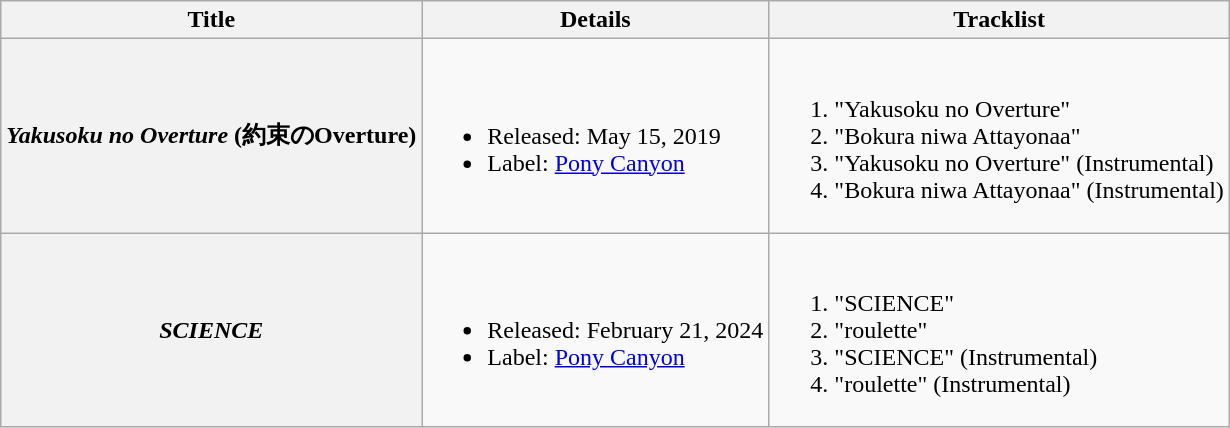<table class="wikitable plainrowheaders">
<tr>
<th>Title</th>
<th>Details</th>
<th>Tracklist</th>
</tr>
<tr>
<th scope="row"><em>Yakusoku no Overture</em> (約束のOverture)</th>
<td><br><ul><li>Released: May 15, 2019</li><li>Label: <a href='#'>Pony Canyon</a></li></ul></td>
<td><br><ol><li>"Yakusoku no Overture"</li><li>"Bokura niwa Attayonaa"</li><li>"Yakusoku no Overture" (Instrumental)</li><li>"Bokura niwa Attayonaa" (Instrumental)</li></ol></td>
</tr>
<tr>
<th><em>SCIENCE</em></th>
<td><br><ul><li>Released: February 21, 2024</li><li>Label: <a href='#'>Pony Canyon</a></li></ul></td>
<td><br><ol><li>"SCIENCE"</li><li>"roulette"</li><li>"SCIENCE" (Instrumental)</li><li>"roulette" (Instrumental)</li></ol></td>
</tr>
</table>
